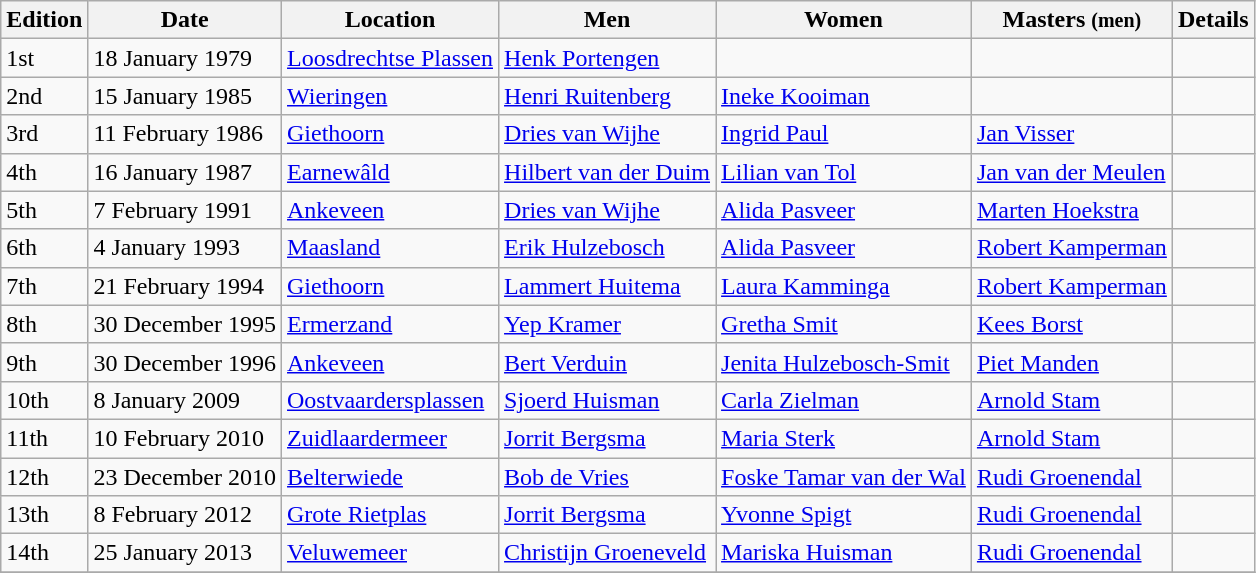<table class="wikitable">
<tr>
<th>Edition</th>
<th>Date</th>
<th>Location</th>
<th>Men</th>
<th>Women</th>
<th>Masters <small>(men)</small></th>
<th>Details</th>
</tr>
<tr>
<td>1st</td>
<td>18 January 1979</td>
<td><a href='#'>Loosdrechtse Plassen</a></td>
<td><a href='#'>Henk Portengen</a></td>
<td></td>
<td></td>
<td></td>
</tr>
<tr>
<td>2nd</td>
<td>15 January 1985</td>
<td><a href='#'>Wieringen</a></td>
<td><a href='#'>Henri Ruitenberg</a></td>
<td><a href='#'>Ineke Kooiman</a></td>
<td></td>
<td></td>
</tr>
<tr>
<td>3rd</td>
<td>11 February 1986</td>
<td><a href='#'>Giethoorn</a></td>
<td><a href='#'>Dries van Wijhe</a></td>
<td><a href='#'>Ingrid Paul</a></td>
<td><a href='#'>Jan Visser</a></td>
<td></td>
</tr>
<tr>
<td>4th</td>
<td>16 January 1987</td>
<td><a href='#'>Earnewâld</a></td>
<td><a href='#'>Hilbert van der Duim</a></td>
<td><a href='#'>Lilian van Tol</a></td>
<td><a href='#'>Jan van der Meulen</a></td>
<td></td>
</tr>
<tr>
<td>5th</td>
<td>7 February 1991</td>
<td><a href='#'>Ankeveen</a></td>
<td><a href='#'>Dries van Wijhe</a></td>
<td><a href='#'>Alida Pasveer</a></td>
<td><a href='#'>Marten Hoekstra</a></td>
<td></td>
</tr>
<tr>
<td>6th</td>
<td>4 January 1993</td>
<td><a href='#'>Maasland</a></td>
<td><a href='#'>Erik Hulzebosch</a></td>
<td><a href='#'>Alida Pasveer</a></td>
<td><a href='#'>Robert Kamperman</a></td>
<td></td>
</tr>
<tr>
<td>7th</td>
<td>21 February 1994</td>
<td><a href='#'>Giethoorn</a></td>
<td><a href='#'>Lammert Huitema</a></td>
<td><a href='#'>Laura Kamminga</a></td>
<td><a href='#'>Robert Kamperman</a></td>
<td></td>
</tr>
<tr>
<td>8th</td>
<td>30 December 1995</td>
<td><a href='#'>Ermerzand</a></td>
<td><a href='#'>Yep Kramer</a></td>
<td><a href='#'>Gretha Smit</a></td>
<td><a href='#'>Kees Borst</a></td>
<td></td>
</tr>
<tr>
<td>9th</td>
<td>30 December 1996</td>
<td><a href='#'>Ankeveen</a></td>
<td><a href='#'>Bert Verduin</a></td>
<td><a href='#'>Jenita Hulzebosch-Smit</a></td>
<td><a href='#'>Piet Manden</a></td>
<td></td>
</tr>
<tr>
<td>10th</td>
<td>8 January 2009</td>
<td><a href='#'>Oostvaardersplassen</a></td>
<td><a href='#'>Sjoerd Huisman</a></td>
<td><a href='#'>Carla Zielman</a></td>
<td><a href='#'>Arnold Stam</a></td>
<td></td>
</tr>
<tr>
<td>11th</td>
<td>10 February 2010</td>
<td><a href='#'>Zuidlaardermeer</a></td>
<td><a href='#'>Jorrit Bergsma</a></td>
<td><a href='#'>Maria Sterk</a></td>
<td><a href='#'>Arnold Stam</a></td>
<td></td>
</tr>
<tr>
<td>12th</td>
<td>23 December 2010</td>
<td><a href='#'>Belterwiede</a></td>
<td><a href='#'>Bob de Vries</a></td>
<td><a href='#'>Foske Tamar van der Wal</a></td>
<td><a href='#'>Rudi Groenendal</a></td>
<td></td>
</tr>
<tr>
<td>13th</td>
<td>8 February 2012</td>
<td><a href='#'>Grote Rietplas</a></td>
<td><a href='#'>Jorrit Bergsma</a></td>
<td><a href='#'>Yvonne Spigt</a></td>
<td><a href='#'>Rudi Groenendal</a></td>
<td></td>
</tr>
<tr>
<td>14th</td>
<td>25 January 2013</td>
<td><a href='#'>Veluwemeer</a></td>
<td><a href='#'>Christijn Groeneveld</a></td>
<td><a href='#'>Mariska Huisman</a></td>
<td><a href='#'>Rudi Groenendal</a></td>
<td></td>
</tr>
<tr>
</tr>
</table>
